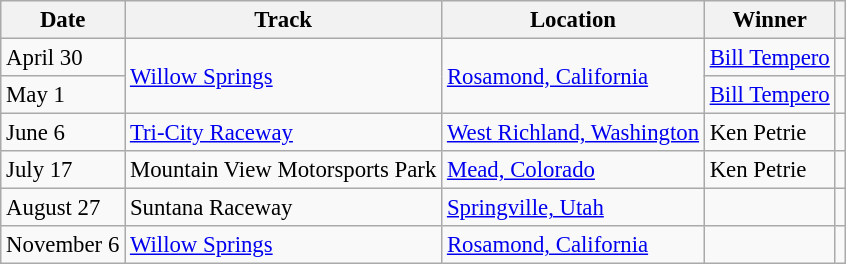<table class="wikitable" style="font-size: 95%;">
<tr>
<th>Date</th>
<th>Track</th>
<th>Location</th>
<th>Winner</th>
<th></th>
</tr>
<tr>
<td>April 30</td>
<td rowspan=2><a href='#'>Willow Springs</a></td>
<td rowspan=2><a href='#'>Rosamond, California</a></td>
<td><a href='#'>Bill Tempero</a></td>
<td align="center"></td>
</tr>
<tr>
<td>May 1</td>
<td><a href='#'>Bill Tempero</a></td>
<td align="center"></td>
</tr>
<tr>
<td>June 6</td>
<td><a href='#'>Tri-City Raceway</a></td>
<td><a href='#'>West Richland, Washington</a></td>
<td>Ken Petrie</td>
<td align="center"></td>
</tr>
<tr>
<td>July 17</td>
<td>Mountain View Motorsports Park</td>
<td><a href='#'>Mead, Colorado</a></td>
<td>Ken Petrie</td>
<td align="center"></td>
</tr>
<tr>
<td>August 27</td>
<td>Suntana Raceway</td>
<td><a href='#'>Springville, Utah</a></td>
<td></td>
<td align="center"></td>
</tr>
<tr>
<td>November 6</td>
<td><a href='#'>Willow Springs</a></td>
<td><a href='#'>Rosamond, California</a></td>
<td></td>
<td align="center"></td>
</tr>
</table>
